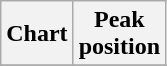<table class="wikitable plainrowheaders">
<tr>
<th>Chart</th>
<th>Peak<br>position</th>
</tr>
<tr>
</tr>
</table>
